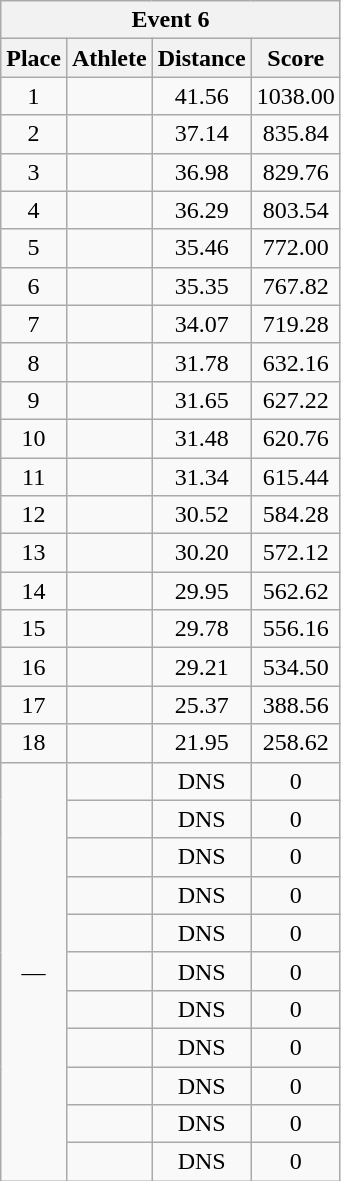<table class=wikitable style="text-align:center">
<tr>
<th colspan=4><strong>Event 6</strong></th>
</tr>
<tr>
<th>Place</th>
<th>Athlete</th>
<th>Distance</th>
<th>Score</th>
</tr>
<tr>
<td>1</td>
<td align=left></td>
<td>41.56</td>
<td>1038.00</td>
</tr>
<tr>
<td>2</td>
<td align=left></td>
<td>37.14</td>
<td>835.84</td>
</tr>
<tr>
<td>3</td>
<td align=left></td>
<td>36.98</td>
<td>829.76</td>
</tr>
<tr>
<td>4</td>
<td align=left></td>
<td>36.29</td>
<td>803.54</td>
</tr>
<tr>
<td>5</td>
<td align=left></td>
<td>35.46</td>
<td>772.00</td>
</tr>
<tr>
<td>6</td>
<td align=left></td>
<td>35.35</td>
<td>767.82</td>
</tr>
<tr>
<td>7</td>
<td align=left></td>
<td>34.07</td>
<td>719.28</td>
</tr>
<tr>
<td>8</td>
<td align=left></td>
<td>31.78</td>
<td>632.16</td>
</tr>
<tr>
<td>9</td>
<td align=left></td>
<td>31.65</td>
<td>627.22</td>
</tr>
<tr>
<td>10</td>
<td align=left></td>
<td>31.48</td>
<td>620.76</td>
</tr>
<tr>
<td>11</td>
<td align=left></td>
<td>31.34</td>
<td>615.44</td>
</tr>
<tr>
<td>12</td>
<td align=left></td>
<td>30.52</td>
<td>584.28</td>
</tr>
<tr>
<td>13</td>
<td align=left></td>
<td>30.20</td>
<td>572.12</td>
</tr>
<tr>
<td>14</td>
<td align=left></td>
<td>29.95</td>
<td>562.62</td>
</tr>
<tr>
<td>15</td>
<td align=left></td>
<td>29.78</td>
<td>556.16</td>
</tr>
<tr>
<td>16</td>
<td align=left></td>
<td>29.21</td>
<td>534.50</td>
</tr>
<tr>
<td>17</td>
<td align=left></td>
<td>25.37</td>
<td>388.56</td>
</tr>
<tr>
<td>18</td>
<td align=left></td>
<td>21.95</td>
<td>258.62</td>
</tr>
<tr>
<td rowspan=11>—</td>
<td align=left></td>
<td>DNS</td>
<td>0</td>
</tr>
<tr>
<td align=left></td>
<td>DNS</td>
<td>0</td>
</tr>
<tr>
<td align=left></td>
<td>DNS</td>
<td>0</td>
</tr>
<tr>
<td align=left></td>
<td>DNS</td>
<td>0</td>
</tr>
<tr>
<td align=left></td>
<td>DNS</td>
<td>0</td>
</tr>
<tr>
<td align=left></td>
<td>DNS</td>
<td>0</td>
</tr>
<tr>
<td align=left></td>
<td>DNS</td>
<td>0</td>
</tr>
<tr>
<td align=left></td>
<td>DNS</td>
<td>0</td>
</tr>
<tr>
<td align=left></td>
<td>DNS</td>
<td>0</td>
</tr>
<tr>
<td align=left></td>
<td>DNS</td>
<td>0</td>
</tr>
<tr>
<td align=left></td>
<td>DNS</td>
<td>0</td>
</tr>
</table>
